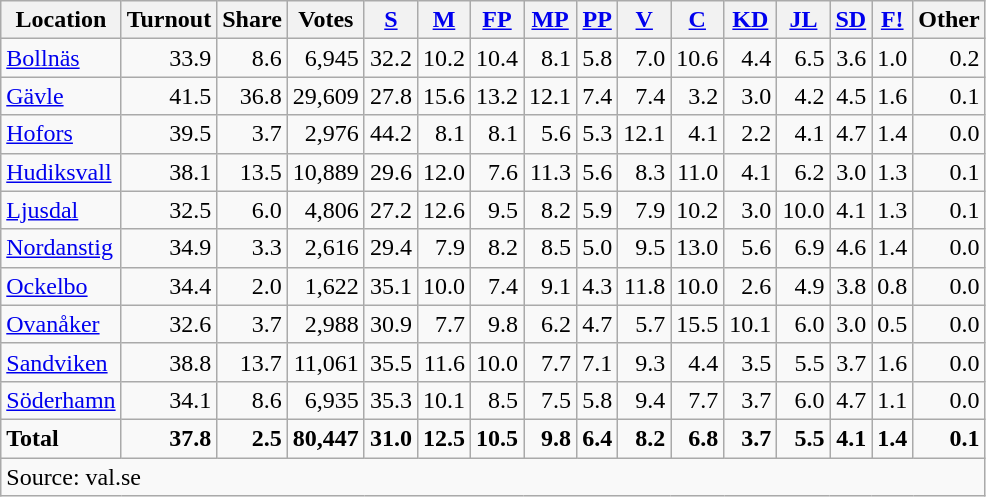<table class="wikitable sortable" style=text-align:right>
<tr>
<th>Location</th>
<th>Turnout</th>
<th>Share</th>
<th>Votes</th>
<th><a href='#'>S</a></th>
<th><a href='#'>M</a></th>
<th><a href='#'>FP</a></th>
<th><a href='#'>MP</a></th>
<th><a href='#'>PP</a></th>
<th><a href='#'>V</a></th>
<th><a href='#'>C</a></th>
<th><a href='#'>KD</a></th>
<th><a href='#'>JL</a></th>
<th><a href='#'>SD</a></th>
<th><a href='#'>F!</a></th>
<th>Other</th>
</tr>
<tr>
<td align=left><a href='#'>Bollnäs</a></td>
<td>33.9</td>
<td>8.6</td>
<td>6,945</td>
<td>32.2</td>
<td>10.2</td>
<td>10.4</td>
<td>8.1</td>
<td>5.8</td>
<td>7.0</td>
<td>10.6</td>
<td>4.4</td>
<td>6.5</td>
<td>3.6</td>
<td>1.0</td>
<td>0.2</td>
</tr>
<tr>
<td align=left><a href='#'>Gävle</a></td>
<td>41.5</td>
<td>36.8</td>
<td>29,609</td>
<td>27.8</td>
<td>15.6</td>
<td>13.2</td>
<td>12.1</td>
<td>7.4</td>
<td>7.4</td>
<td>3.2</td>
<td>3.0</td>
<td>4.2</td>
<td>4.5</td>
<td>1.6</td>
<td>0.1</td>
</tr>
<tr>
<td align=left><a href='#'>Hofors</a></td>
<td>39.5</td>
<td>3.7</td>
<td>2,976</td>
<td>44.2</td>
<td>8.1</td>
<td>8.1</td>
<td>5.6</td>
<td>5.3</td>
<td>12.1</td>
<td>4.1</td>
<td>2.2</td>
<td>4.1</td>
<td>4.7</td>
<td>1.4</td>
<td>0.0</td>
</tr>
<tr>
<td align=left><a href='#'>Hudiksvall</a></td>
<td>38.1</td>
<td>13.5</td>
<td>10,889</td>
<td>29.6</td>
<td>12.0</td>
<td>7.6</td>
<td>11.3</td>
<td>5.6</td>
<td>8.3</td>
<td>11.0</td>
<td>4.1</td>
<td>6.2</td>
<td>3.0</td>
<td>1.3</td>
<td>0.1</td>
</tr>
<tr>
<td align=left><a href='#'>Ljusdal</a></td>
<td>32.5</td>
<td>6.0</td>
<td>4,806</td>
<td>27.2</td>
<td>12.6</td>
<td>9.5</td>
<td>8.2</td>
<td>5.9</td>
<td>7.9</td>
<td>10.2</td>
<td>3.0</td>
<td>10.0</td>
<td>4.1</td>
<td>1.3</td>
<td>0.1</td>
</tr>
<tr>
<td align=left><a href='#'>Nordanstig</a></td>
<td>34.9</td>
<td>3.3</td>
<td>2,616</td>
<td>29.4</td>
<td>7.9</td>
<td>8.2</td>
<td>8.5</td>
<td>5.0</td>
<td>9.5</td>
<td>13.0</td>
<td>5.6</td>
<td>6.9</td>
<td>4.6</td>
<td>1.4</td>
<td>0.0</td>
</tr>
<tr>
<td align=left><a href='#'>Ockelbo</a></td>
<td>34.4</td>
<td>2.0</td>
<td>1,622</td>
<td>35.1</td>
<td>10.0</td>
<td>7.4</td>
<td>9.1</td>
<td>4.3</td>
<td>11.8</td>
<td>10.0</td>
<td>2.6</td>
<td>4.9</td>
<td>3.8</td>
<td>0.8</td>
<td>0.0</td>
</tr>
<tr>
<td align=left><a href='#'>Ovanåker</a></td>
<td>32.6</td>
<td>3.7</td>
<td>2,988</td>
<td>30.9</td>
<td>7.7</td>
<td>9.8</td>
<td>6.2</td>
<td>4.7</td>
<td>5.7</td>
<td>15.5</td>
<td>10.1</td>
<td>6.0</td>
<td>3.0</td>
<td>0.5</td>
<td>0.0</td>
</tr>
<tr>
<td align=left><a href='#'>Sandviken</a></td>
<td>38.8</td>
<td>13.7</td>
<td>11,061</td>
<td>35.5</td>
<td>11.6</td>
<td>10.0</td>
<td>7.7</td>
<td>7.1</td>
<td>9.3</td>
<td>4.4</td>
<td>3.5</td>
<td>5.5</td>
<td>3.7</td>
<td>1.6</td>
<td>0.0</td>
</tr>
<tr>
<td align=left><a href='#'>Söderhamn</a></td>
<td>34.1</td>
<td>8.6</td>
<td>6,935</td>
<td>35.3</td>
<td>10.1</td>
<td>8.5</td>
<td>7.5</td>
<td>5.8</td>
<td>9.4</td>
<td>7.7</td>
<td>3.7</td>
<td>6.0</td>
<td>4.7</td>
<td>1.1</td>
<td>0.0</td>
</tr>
<tr>
<td align=left><strong>Total</strong></td>
<td><strong>37.8</strong></td>
<td><strong>2.5</strong></td>
<td><strong>80,447</strong></td>
<td><strong>31.0</strong></td>
<td><strong>12.5</strong></td>
<td><strong>10.5</strong></td>
<td><strong>9.8</strong></td>
<td><strong>6.4</strong></td>
<td><strong>8.2</strong></td>
<td><strong>6.8</strong></td>
<td><strong>3.7</strong></td>
<td><strong>5.5</strong></td>
<td><strong>4.1</strong></td>
<td><strong>1.4</strong></td>
<td><strong>0.1</strong></td>
</tr>
<tr>
<td align=left colspan=16>Source: val.se </td>
</tr>
</table>
